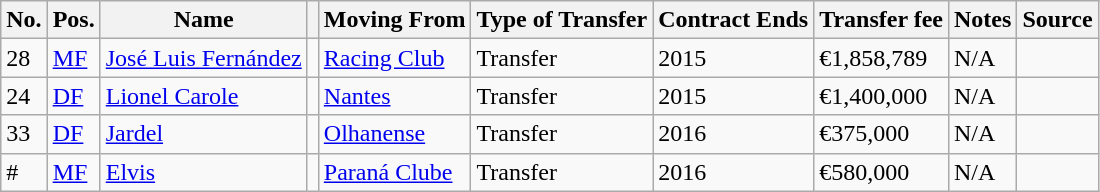<table class="wikitable sortable">
<tr>
<th>No.</th>
<th>Pos.</th>
<th>Name</th>
<th></th>
<th>Moving From</th>
<th>Type of Transfer</th>
<th>Contract Ends</th>
<th>Transfer fee</th>
<th>Notes</th>
<th>Source</th>
</tr>
<tr>
<td>28</td>
<td><a href='#'>MF</a></td>
<td> <a href='#'>José Luis Fernández</a></td>
<td></td>
<td> <a href='#'>Racing Club</a></td>
<td>Transfer</td>
<td>2015</td>
<td>€1,858,789</td>
<td>N/A</td>
<td></td>
</tr>
<tr>
<td>24</td>
<td><a href='#'>DF</a></td>
<td> <a href='#'>Lionel Carole</a></td>
<td></td>
<td> <a href='#'>Nantes</a></td>
<td>Transfer</td>
<td>2015</td>
<td>€1,400,000</td>
<td>N/A</td>
<td></td>
</tr>
<tr>
<td>33</td>
<td><a href='#'>DF</a></td>
<td> <a href='#'>Jardel</a></td>
<td></td>
<td> <a href='#'>Olhanense</a></td>
<td>Transfer</td>
<td>2016</td>
<td>€375,000</td>
<td>N/A</td>
<td></td>
</tr>
<tr>
<td>#</td>
<td><a href='#'>MF</a></td>
<td> <a href='#'>Elvis</a></td>
<td></td>
<td> <a href='#'>Paraná Clube</a></td>
<td>Transfer</td>
<td>2016</td>
<td>€580,000</td>
<td>N/A</td>
<td></td>
</tr>
</table>
